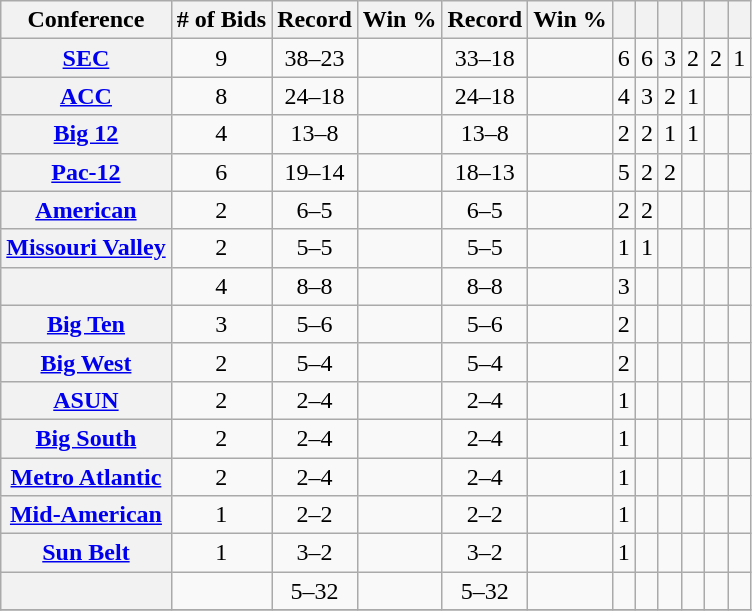<table class="wikitable sortable plainrowheaders" style="text-align:center">
<tr>
<th scope="col">Conference</th>
<th scope="col"># of Bids</th>
<th scope="col">Record</th>
<th scope="col">Win %</th>
<th scope="col"> Record</th>
<th scope="col"> Win %</th>
<th scope="col"></th>
<th scope="col"></th>
<th scope="col"></th>
<th scope="col"></th>
<th scope="col"></th>
<th scope="col"></th>
</tr>
<tr>
<th scope="row"><a href='#'>SEC</a></th>
<td>9</td>
<td>38–23</td>
<td></td>
<td>33–18</td>
<td></td>
<td>6</td>
<td>6</td>
<td>3</td>
<td>2</td>
<td>2</td>
<td>1</td>
</tr>
<tr>
<th scope="row"><a href='#'>ACC</a></th>
<td>8</td>
<td>24–18</td>
<td></td>
<td>24–18</td>
<td></td>
<td>4</td>
<td>3</td>
<td>2</td>
<td>1</td>
<td></td>
<td></td>
</tr>
<tr>
<th scope="row"><a href='#'>Big 12</a></th>
<td>4</td>
<td>13–8</td>
<td></td>
<td>13–8</td>
<td></td>
<td>2</td>
<td>2</td>
<td>1</td>
<td>1</td>
<td></td>
<td></td>
</tr>
<tr>
<th scope="row"><a href='#'>Pac-12</a></th>
<td>6</td>
<td>19–14</td>
<td></td>
<td>18–13</td>
<td></td>
<td>5</td>
<td>2</td>
<td>2</td>
<td></td>
<td></td>
<td></td>
</tr>
<tr>
<th scope="row"><a href='#'>American</a></th>
<td>2</td>
<td>6–5</td>
<td></td>
<td>6–5</td>
<td></td>
<td>2</td>
<td>2</td>
<td></td>
<td></td>
<td></td>
<td></td>
</tr>
<tr>
<th scope="row"><a href='#'>Missouri Valley</a></th>
<td>2</td>
<td>5–5</td>
<td></td>
<td>5–5</td>
<td></td>
<td>1</td>
<td>1</td>
<td></td>
<td></td>
<td></td>
<td></td>
</tr>
<tr>
<th scope="row"></th>
<td>4</td>
<td>8–8</td>
<td></td>
<td>8–8</td>
<td></td>
<td>3</td>
<td></td>
<td></td>
<td></td>
<td></td>
<td></td>
</tr>
<tr>
<th scope="row"><a href='#'>Big Ten</a></th>
<td>3</td>
<td>5–6</td>
<td></td>
<td>5–6</td>
<td></td>
<td>2</td>
<td></td>
<td></td>
<td></td>
<td></td>
<td></td>
</tr>
<tr>
<th scope="row"><a href='#'>Big West</a></th>
<td>2</td>
<td>5–4</td>
<td></td>
<td>5–4</td>
<td></td>
<td>2</td>
<td></td>
<td></td>
<td></td>
<td></td>
<td></td>
</tr>
<tr>
<th scope="row"><a href='#'>ASUN</a></th>
<td>2</td>
<td>2–4</td>
<td></td>
<td>2–4</td>
<td></td>
<td>1</td>
<td></td>
<td></td>
<td></td>
<td></td>
<td></td>
</tr>
<tr>
<th scope="row"><a href='#'>Big South</a></th>
<td>2</td>
<td>2–4</td>
<td></td>
<td>2–4</td>
<td></td>
<td>1</td>
<td></td>
<td></td>
<td></td>
<td></td>
<td></td>
</tr>
<tr>
<th scope="row"><a href='#'>Metro Atlantic</a></th>
<td>2</td>
<td>2–4</td>
<td></td>
<td>2–4</td>
<td></td>
<td>1</td>
<td></td>
<td></td>
<td></td>
<td></td>
<td></td>
</tr>
<tr>
<th scope="row"><a href='#'>Mid-American</a></th>
<td>1</td>
<td>2–2</td>
<td></td>
<td>2–2</td>
<td></td>
<td>1</td>
<td></td>
<td></td>
<td></td>
<td></td>
<td></td>
</tr>
<tr>
<th scope="row"><a href='#'>Sun Belt</a></th>
<td>1</td>
<td>3–2</td>
<td></td>
<td>3–2</td>
<td></td>
<td>1</td>
<td></td>
<td></td>
<td></td>
<td></td>
<td></td>
</tr>
<tr>
<th scope="row"></th>
<td></td>
<td>5–32</td>
<td></td>
<td>5–32</td>
<td></td>
<td></td>
<td></td>
<td></td>
<td></td>
<td></td>
<td></td>
</tr>
<tr>
</tr>
</table>
